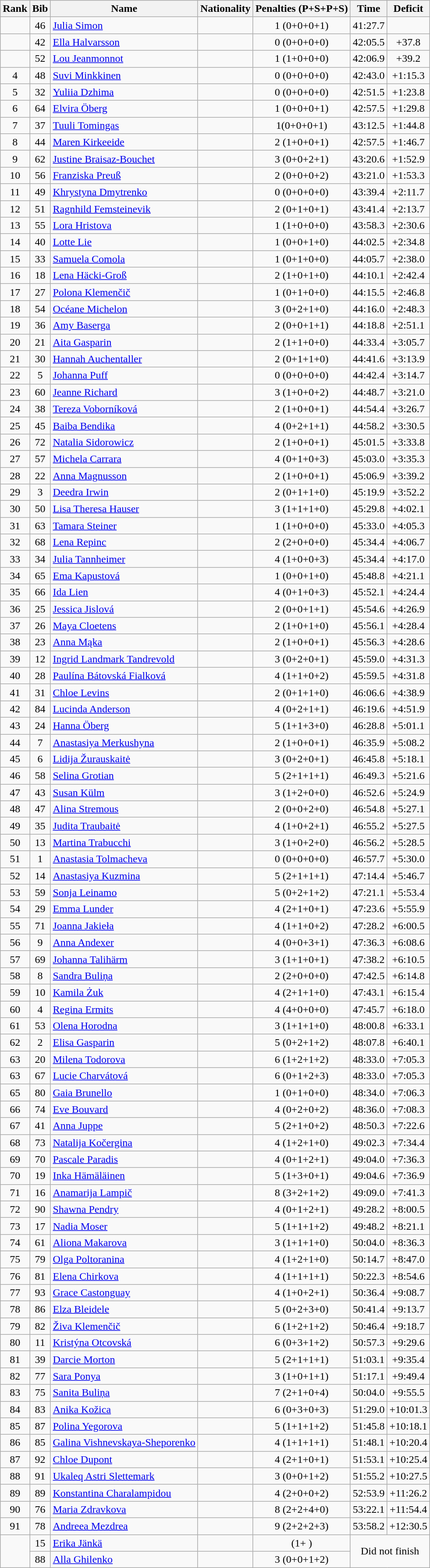<table class="wikitable sortable" style="text-align:center">
<tr>
<th>Rank</th>
<th>Bib</th>
<th>Name</th>
<th>Nationality</th>
<th>Penalties (P+S+P+S)</th>
<th>Time</th>
<th>Deficit</th>
</tr>
<tr>
<td></td>
<td>46</td>
<td align=left><a href='#'>Julia Simon</a></td>
<td align=left></td>
<td>1 (0+0+0+1)</td>
<td>41:27.7</td>
<td></td>
</tr>
<tr>
<td></td>
<td>42</td>
<td align=left><a href='#'>Ella Halvarsson</a></td>
<td align=left></td>
<td>0 (0+0+0+0)</td>
<td>42:05.5</td>
<td>+37.8</td>
</tr>
<tr>
<td></td>
<td>52</td>
<td align=left><a href='#'>Lou Jeanmonnot</a></td>
<td align=left></td>
<td>1 (1+0+0+0)</td>
<td>42:06.9</td>
<td>+39.2</td>
</tr>
<tr>
<td>4</td>
<td>48</td>
<td align=left><a href='#'>Suvi Minkkinen</a></td>
<td align=left></td>
<td>0 (0+0+0+0)</td>
<td>42:43.0</td>
<td>+1:15.3</td>
</tr>
<tr>
<td>5</td>
<td>32</td>
<td align=left><a href='#'>Yuliia Dzhima</a></td>
<td align=left></td>
<td>0 (0+0+0+0)</td>
<td>42:51.5</td>
<td>+1:23.8</td>
</tr>
<tr>
<td>6</td>
<td>64</td>
<td align=left><a href='#'>Elvira Öberg</a></td>
<td align=left></td>
<td>1 (0+0+0+1)</td>
<td>42:57.5</td>
<td>+1:29.8</td>
</tr>
<tr>
<td>7</td>
<td>37</td>
<td align=left><a href='#'>Tuuli Tomingas</a></td>
<td align=left></td>
<td>1(0+0+0+1)</td>
<td>43:12.5</td>
<td>+1:44.8</td>
</tr>
<tr>
<td>8</td>
<td>44</td>
<td align=left><a href='#'>Maren Kirkeeide</a></td>
<td align=left></td>
<td>2 (1+0+0+1)</td>
<td>42:57.5</td>
<td>+1:46.7</td>
</tr>
<tr>
<td>9</td>
<td>62</td>
<td align=left><a href='#'>Justine Braisaz-Bouchet</a></td>
<td align=left></td>
<td>3 (0+0+2+1)</td>
<td>43:20.6</td>
<td>+1:52.9</td>
</tr>
<tr>
<td>10</td>
<td>56</td>
<td align=left><a href='#'>Franziska Preuß</a></td>
<td align=left></td>
<td>2 (0+0+0+2)</td>
<td>43:21.0</td>
<td>+1:53.3</td>
</tr>
<tr>
<td>11</td>
<td>49</td>
<td align=left><a href='#'>Khrystyna Dmytrenko</a></td>
<td align=left></td>
<td>0 (0+0+0+0)</td>
<td>43:39.4</td>
<td>+2:11.7</td>
</tr>
<tr>
<td>12</td>
<td>51</td>
<td align=left><a href='#'>Ragnhild Femsteinevik</a></td>
<td align=left></td>
<td>2 (0+1+0+1)</td>
<td>43:41.4</td>
<td>+2:13.7</td>
</tr>
<tr>
<td>13</td>
<td>55</td>
<td align=left><a href='#'>Lora Hristova</a></td>
<td align=left></td>
<td>1 (1+0+0+0)</td>
<td>43:58.3</td>
<td>+2:30.6</td>
</tr>
<tr>
<td>14</td>
<td>40</td>
<td align=left><a href='#'>Lotte Lie</a></td>
<td align=left></td>
<td>1 (0+0+1+0)</td>
<td>44:02.5</td>
<td>+2:34.8</td>
</tr>
<tr>
<td>15</td>
<td>33</td>
<td align=left><a href='#'>Samuela Comola</a></td>
<td align=left></td>
<td>1 (0+1+0+0)</td>
<td>44:05.7</td>
<td>+2:38.0</td>
</tr>
<tr>
<td>16</td>
<td>18</td>
<td align=left><a href='#'>Lena Häcki-Groß</a></td>
<td align=left></td>
<td>2 (1+0+1+0)</td>
<td>44:10.1</td>
<td>+2:42.4</td>
</tr>
<tr>
<td>17</td>
<td>27</td>
<td align=left><a href='#'>Polona Klemenčič</a></td>
<td align=left></td>
<td>1 (0+1+0+0)</td>
<td>44:15.5</td>
<td>+2:46.8</td>
</tr>
<tr>
<td>18</td>
<td>54</td>
<td align=left><a href='#'>Océane Michelon</a></td>
<td align=left></td>
<td>3 (0+2+1+0)</td>
<td>44:16.0</td>
<td>+2:48.3</td>
</tr>
<tr>
<td>19</td>
<td>36</td>
<td align=left><a href='#'>Amy Baserga</a></td>
<td align=left></td>
<td>2 (0+0+1+1)</td>
<td>44:18.8</td>
<td>+2:51.1</td>
</tr>
<tr>
<td>20</td>
<td>21</td>
<td align=left><a href='#'>Aita Gasparin</a></td>
<td align=left></td>
<td>2 (1+1+0+0)</td>
<td>44:33.4</td>
<td>+3:05.7</td>
</tr>
<tr>
<td>21</td>
<td>30</td>
<td align=left><a href='#'>Hannah Auchentaller</a></td>
<td align=left></td>
<td>2 (0+1+1+0)</td>
<td>44:41.6</td>
<td>+3:13.9</td>
</tr>
<tr>
<td>22</td>
<td>5</td>
<td align=left><a href='#'>Johanna Puff</a></td>
<td align=left></td>
<td>0 (0+0+0+0)</td>
<td>44:42.4</td>
<td>+3:14.7</td>
</tr>
<tr>
<td>23</td>
<td>60</td>
<td align=left><a href='#'>Jeanne Richard</a></td>
<td align=left></td>
<td>3 (1+0+0+2)</td>
<td>44:48.7</td>
<td>+3:21.0</td>
</tr>
<tr>
<td>24</td>
<td>38</td>
<td align=left><a href='#'>Tereza Voborníková</a></td>
<td align=left></td>
<td>2 (1+0+0+1)</td>
<td>44:54.4</td>
<td>+3:26.7</td>
</tr>
<tr>
<td>25</td>
<td>45</td>
<td align=left><a href='#'>Baiba Bendika</a></td>
<td align=left></td>
<td>4 (0+2+1+1)</td>
<td>44:58.2</td>
<td>+3:30.5</td>
</tr>
<tr>
<td>26</td>
<td>72</td>
<td align=left><a href='#'>Natalia Sidorowicz</a></td>
<td align=left></td>
<td>2 (1+0+0+1)</td>
<td>45:01.5</td>
<td>+3:33.8</td>
</tr>
<tr>
<td>27</td>
<td>57</td>
<td align=left><a href='#'>Michela Carrara</a></td>
<td align=left></td>
<td>4 (0+1+0+3)</td>
<td>45:03.0</td>
<td>+3:35.3</td>
</tr>
<tr>
<td>28</td>
<td>22</td>
<td align=left><a href='#'>Anna Magnusson</a></td>
<td align=left></td>
<td>2 (1+0+0+1)</td>
<td>45:06.9</td>
<td>+3:39.2</td>
</tr>
<tr>
<td>29</td>
<td>3</td>
<td align=left><a href='#'>Deedra Irwin</a></td>
<td align=left></td>
<td>2 (0+1+1+0)</td>
<td>45:19.9</td>
<td>+3:52.2</td>
</tr>
<tr>
<td>30</td>
<td>50</td>
<td align=left><a href='#'>Lisa Theresa Hauser</a></td>
<td align=left></td>
<td>3 (1+1+1+0)</td>
<td>45:29.8</td>
<td>+4:02.1</td>
</tr>
<tr>
<td>31</td>
<td>63</td>
<td align=left><a href='#'>Tamara Steiner</a></td>
<td align=left></td>
<td>1 (1+0+0+0)</td>
<td>45:33.0</td>
<td>+4:05.3</td>
</tr>
<tr>
<td>32</td>
<td>68</td>
<td align=left><a href='#'>Lena Repinc</a></td>
<td align=left></td>
<td>2 (2+0+0+0)</td>
<td>45:34.4</td>
<td>+4:06.7</td>
</tr>
<tr>
<td>33</td>
<td>34</td>
<td align=left><a href='#'>Julia Tannheimer</a></td>
<td align=left></td>
<td>4 (1+0+0+3)</td>
<td>45:34.4</td>
<td>+4:17.0</td>
</tr>
<tr>
<td>34</td>
<td>65</td>
<td align=left><a href='#'>Ema Kapustová</a></td>
<td align=left></td>
<td>1 (0+0+1+0)</td>
<td>45:48.8</td>
<td>+4:21.1</td>
</tr>
<tr>
<td>35</td>
<td>66</td>
<td align=left><a href='#'>Ida Lien</a></td>
<td align=left></td>
<td>4 (0+1+0+3)</td>
<td>45:52.1</td>
<td>+4:24.4</td>
</tr>
<tr>
<td>36</td>
<td>25</td>
<td align=left><a href='#'>Jessica Jislová</a></td>
<td align=left></td>
<td>2 (0+0+1+1)</td>
<td>45:54.6</td>
<td>+4:26.9</td>
</tr>
<tr>
<td>37</td>
<td>26</td>
<td align=left><a href='#'>Maya Cloetens</a></td>
<td align=left></td>
<td>2 (1+0+1+0)</td>
<td>45:56.1</td>
<td>+4:28.4</td>
</tr>
<tr>
<td>38</td>
<td>23</td>
<td align=left><a href='#'>Anna Mąka</a></td>
<td align=left></td>
<td>2 (1+0+0+1)</td>
<td>45:56.3</td>
<td>+4:28.6</td>
</tr>
<tr>
<td>39</td>
<td>12</td>
<td align=left><a href='#'>Ingrid Landmark Tandrevold</a></td>
<td align=left></td>
<td>3 (0+2+0+1)</td>
<td>45:59.0</td>
<td>+4:31.3</td>
</tr>
<tr>
<td>40</td>
<td>28</td>
<td align=left><a href='#'>Paulína Bátovská Fialková</a></td>
<td align=left></td>
<td>4 (1+1+0+2)</td>
<td>45:59.5</td>
<td>+4:31.8</td>
</tr>
<tr>
<td>41</td>
<td>31</td>
<td align=left><a href='#'>Chloe Levins</a></td>
<td align=left></td>
<td>2 (0+1+1+0)</td>
<td>46:06.6</td>
<td>+4:38.9</td>
</tr>
<tr>
<td>42</td>
<td>84</td>
<td align=left><a href='#'>Lucinda Anderson</a></td>
<td align=left></td>
<td>4 (0+2+1+1)</td>
<td>46:19.6</td>
<td>+4:51.9</td>
</tr>
<tr>
<td>43</td>
<td>24</td>
<td align=left><a href='#'>Hanna Öberg</a></td>
<td align=left></td>
<td>5 (1+1+3+0)</td>
<td>46:28.8</td>
<td>+5:01.1</td>
</tr>
<tr>
<td>44</td>
<td>7</td>
<td align=left><a href='#'>Anastasiya Merkushyna</a></td>
<td align=left></td>
<td>2 (1+0+0+1)</td>
<td>46:35.9</td>
<td>+5:08.2</td>
</tr>
<tr>
<td>45</td>
<td>6</td>
<td align=left><a href='#'>Lidija Žurauskaitė</a></td>
<td align=left></td>
<td>3 (0+2+0+1)</td>
<td>46:45.8</td>
<td>+5:18.1</td>
</tr>
<tr>
<td>46</td>
<td>58</td>
<td align=left><a href='#'>Selina Grotian</a></td>
<td align=left></td>
<td>5 (2+1+1+1)</td>
<td>46:49.3</td>
<td>+5:21.6</td>
</tr>
<tr>
<td>47</td>
<td>43</td>
<td align=left><a href='#'>Susan Külm</a></td>
<td align=left></td>
<td>3 (1+2+0+0)</td>
<td>46:52.6</td>
<td>+5:24.9</td>
</tr>
<tr>
<td>48</td>
<td>47</td>
<td align=left><a href='#'>Alina Stremous</a></td>
<td align=left></td>
<td>2 (0+0+2+0)</td>
<td>46:54.8</td>
<td>+5:27.1</td>
</tr>
<tr>
<td>49</td>
<td>35</td>
<td align=left><a href='#'>Judita Traubaitė</a></td>
<td align=left></td>
<td>4 (1+0+2+1)</td>
<td>46:55.2</td>
<td>+5:27.5</td>
</tr>
<tr>
<td>50</td>
<td>13</td>
<td align=left><a href='#'>Martina Trabucchi</a></td>
<td align=left></td>
<td>3 (1+0+2+0)</td>
<td>46:56.2</td>
<td>+5:28.5</td>
</tr>
<tr>
<td>51</td>
<td>1</td>
<td align=left><a href='#'>Anastasia Tolmacheva</a></td>
<td align=left></td>
<td>0 (0+0+0+0)</td>
<td>46:57.7</td>
<td>+5:30.0</td>
</tr>
<tr>
<td>52</td>
<td>14</td>
<td align=left><a href='#'>Anastasiya Kuzmina</a></td>
<td align=left></td>
<td>5 (2+1+1+1)</td>
<td>47:14.4</td>
<td>+5:46.7</td>
</tr>
<tr>
<td>53</td>
<td>59</td>
<td align=left><a href='#'>Sonja Leinamo</a></td>
<td align=left></td>
<td>5 (0+2+1+2)</td>
<td>47:21.1</td>
<td>+5:53.4</td>
</tr>
<tr>
<td>54</td>
<td>29</td>
<td align=left><a href='#'>Emma Lunder</a></td>
<td align=left></td>
<td>4 (2+1+0+1)</td>
<td>47:23.6</td>
<td>+5:55.9</td>
</tr>
<tr>
<td>55</td>
<td>71</td>
<td align=left><a href='#'>Joanna Jakieła</a></td>
<td align=left></td>
<td>4 (1+1+0+2)</td>
<td>47:28.2</td>
<td>+6:00.5</td>
</tr>
<tr>
<td>56</td>
<td>9</td>
<td align=left><a href='#'>Anna Andexer</a></td>
<td align=left></td>
<td>4 (0+0+3+1)</td>
<td>47:36.3</td>
<td>+6:08.6</td>
</tr>
<tr>
<td>57</td>
<td>69</td>
<td align=left><a href='#'>Johanna Talihärm</a></td>
<td align=left></td>
<td>3 (1+1+0+1)</td>
<td>47:38.2</td>
<td>+6:10.5</td>
</tr>
<tr>
<td>58</td>
<td>8</td>
<td align=left><a href='#'>Sandra Buliņa</a></td>
<td align=left></td>
<td>2 (2+0+0+0)</td>
<td>47:42.5</td>
<td>+6:14.8</td>
</tr>
<tr>
<td>59</td>
<td>10</td>
<td align=left><a href='#'>Kamila Żuk</a></td>
<td align=left></td>
<td>4 (2+1+1+0)</td>
<td>47:43.1</td>
<td>+6:15.4</td>
</tr>
<tr>
<td>60</td>
<td>4</td>
<td align=left><a href='#'>Regina Ermits</a></td>
<td align=left></td>
<td>4 (4+0+0+0)</td>
<td>47:45.7</td>
<td>+6:18.0</td>
</tr>
<tr>
<td>61</td>
<td>53</td>
<td align=left><a href='#'>Olena Horodna</a></td>
<td align=left></td>
<td>3 (1+1+1+0)</td>
<td>48:00.8</td>
<td>+6:33.1</td>
</tr>
<tr>
<td>62</td>
<td>2</td>
<td align=left><a href='#'>Elisa Gasparin</a></td>
<td align=left></td>
<td>5 (0+2+1+2)</td>
<td>48:07.8</td>
<td>+6:40.1</td>
</tr>
<tr>
<td>63</td>
<td>20</td>
<td align=left><a href='#'>Milena Todorova</a></td>
<td align=left></td>
<td>6 (1+2+1+2)</td>
<td>48:33.0</td>
<td>+7:05.3</td>
</tr>
<tr>
<td>63</td>
<td>67</td>
<td align=left><a href='#'>Lucie Charvátová</a></td>
<td align=left></td>
<td>6 (0+1+2+3)</td>
<td>48:33.0</td>
<td>+7:05.3</td>
</tr>
<tr>
<td>65</td>
<td>80</td>
<td align=left><a href='#'>Gaia Brunello</a></td>
<td align=left></td>
<td>1 (0+1+0+0)</td>
<td>48:34.0</td>
<td>+7:06.3</td>
</tr>
<tr>
<td>66</td>
<td>74</td>
<td align=left><a href='#'>Eve Bouvard</a></td>
<td align=left></td>
<td>4 (0+2+0+2)</td>
<td>48:36.0</td>
<td>+7:08.3</td>
</tr>
<tr>
<td>67</td>
<td>41</td>
<td align=left><a href='#'>Anna Juppe</a></td>
<td align=left></td>
<td>5 (2+1+0+2)</td>
<td>48:50.3</td>
<td>+7:22.6</td>
</tr>
<tr>
<td>68</td>
<td>73</td>
<td align=left><a href='#'>Natalija Kočergina</a></td>
<td align=left></td>
<td>4 (1+2+1+0)</td>
<td>49:02.3</td>
<td>+7:34.4</td>
</tr>
<tr>
<td>69</td>
<td>70</td>
<td align=left><a href='#'>Pascale Paradis</a></td>
<td align=left></td>
<td>4 (0+1+2+1)</td>
<td>49:04.0</td>
<td>+7:36.3</td>
</tr>
<tr>
<td>70</td>
<td>19</td>
<td align=left><a href='#'>Inka Hämäläinen</a></td>
<td align=left></td>
<td>5 (1+3+0+1)</td>
<td>49:04.6</td>
<td>+7:36.9</td>
</tr>
<tr>
<td>71</td>
<td>16</td>
<td align=left><a href='#'>Anamarija Lampič</a></td>
<td align=left></td>
<td>8 (3+2+1+2)</td>
<td>49:09.0</td>
<td>+7:41.3</td>
</tr>
<tr>
<td>72</td>
<td>90</td>
<td align=left><a href='#'>Shawna Pendry</a></td>
<td align=left></td>
<td>4 (0+1+2+1)</td>
<td>49:28.2</td>
<td>+8:00.5</td>
</tr>
<tr>
<td>73</td>
<td>17</td>
<td align=left><a href='#'>Nadia Moser</a></td>
<td align=left></td>
<td>5 (1+1+1+2)</td>
<td>49:48.2</td>
<td>+8:21.1</td>
</tr>
<tr>
<td>74</td>
<td>61</td>
<td align=left><a href='#'>Aliona Makarova</a></td>
<td align=left></td>
<td>3 (1+1+1+0)</td>
<td>50:04.0</td>
<td>+8:36.3</td>
</tr>
<tr>
<td>75</td>
<td>79</td>
<td align=left><a href='#'>Olga Poltoranina</a></td>
<td align=left></td>
<td>4 (1+2+1+0)</td>
<td>50:14.7</td>
<td>+8:47.0</td>
</tr>
<tr>
<td>76</td>
<td>81</td>
<td align=left><a href='#'>Elena Chirkova</a></td>
<td align=left></td>
<td>4 (1+1+1+1)</td>
<td>50:22.3</td>
<td>+8:54.6</td>
</tr>
<tr>
<td>77</td>
<td>93</td>
<td align=left><a href='#'>Grace Castonguay</a></td>
<td align=left></td>
<td>4 (1+0+2+1)</td>
<td>50:36.4</td>
<td>+9:08.7</td>
</tr>
<tr>
<td>78</td>
<td>86</td>
<td align=left><a href='#'>Elza Bleidele</a></td>
<td align=left></td>
<td>5 (0+2+3+0)</td>
<td>50:41.4</td>
<td>+9:13.7</td>
</tr>
<tr>
<td>79</td>
<td>82</td>
<td align=left><a href='#'>Živa Klemenčič</a></td>
<td align=left></td>
<td>6 (1+2+1+2)</td>
<td>50:46.4</td>
<td>+9:18.7</td>
</tr>
<tr>
<td>80</td>
<td>11</td>
<td align=left><a href='#'>Kristýna Otcovská</a></td>
<td align=left></td>
<td>6 (0+3+1+2)</td>
<td>50:57.3</td>
<td>+9:29.6</td>
</tr>
<tr>
<td>81</td>
<td>39</td>
<td align=left><a href='#'>Darcie Morton</a></td>
<td align=left></td>
<td>5 (2+1+1+1)</td>
<td>51:03.1</td>
<td>+9:35.4</td>
</tr>
<tr>
<td>82</td>
<td>77</td>
<td align=left><a href='#'>Sara Ponya</a></td>
<td align=left></td>
<td>3 (1+0+1+1)</td>
<td>51:17.1</td>
<td>+9:49.4</td>
</tr>
<tr>
<td>83</td>
<td>75</td>
<td align=left><a href='#'>Sanita Buliņa</a></td>
<td align=left></td>
<td>7 (2+1+0+4)</td>
<td>50:04.0</td>
<td>+9:55.5</td>
</tr>
<tr>
<td>84</td>
<td>83</td>
<td align=left><a href='#'>Anika Kožica</a></td>
<td align=left></td>
<td>6 (0+3+0+3)</td>
<td>51:29.0</td>
<td>+10:01.3</td>
</tr>
<tr>
<td>85</td>
<td>87</td>
<td align=left><a href='#'>Polina Yegorova</a></td>
<td align=left></td>
<td>5 (1+1+1+2)</td>
<td>51:45.8</td>
<td>+10:18.1</td>
</tr>
<tr>
<td>86</td>
<td>85</td>
<td align=left><a href='#'>Galina Vishnevskaya-Sheporenko</a></td>
<td align=left></td>
<td>4 (1+1+1+1)</td>
<td>51:48.1</td>
<td>+10:20.4</td>
</tr>
<tr>
<td>87</td>
<td>92</td>
<td align=left><a href='#'>Chloe Dupont</a></td>
<td align=left></td>
<td>4 (2+1+0+1)</td>
<td>51:53.1</td>
<td>+10:25.4</td>
</tr>
<tr>
<td>88</td>
<td>91</td>
<td align=left><a href='#'>Ukaleq Astri Slettemark</a></td>
<td align=left></td>
<td>3 (0+0+1+2)</td>
<td>51:55.2</td>
<td>+10:27.5</td>
</tr>
<tr>
<td>89</td>
<td>89</td>
<td align=left><a href='#'>Konstantina Charalampidou</a></td>
<td align=left></td>
<td>4 (2+0+0+2)</td>
<td>52:53.9</td>
<td>+11:26.2</td>
</tr>
<tr>
<td>90</td>
<td>76</td>
<td align=left><a href='#'>Maria Zdravkova</a></td>
<td align=left></td>
<td>8 (2+2+4+0)</td>
<td>53:22.1</td>
<td>+11:54.4</td>
</tr>
<tr>
<td>91</td>
<td>78</td>
<td align=left><a href='#'>Andreea Mezdrea</a></td>
<td align=left></td>
<td>9 (2+2+2+3)</td>
<td>53:58.2</td>
<td>+12:30.5</td>
</tr>
<tr>
<td rowspan=2></td>
<td>15</td>
<td align=left><a href='#'>Erika Jänkä</a></td>
<td align=left></td>
<td>(1+ )</td>
<td colspan=2 rowspan=2>Did not finish</td>
</tr>
<tr>
<td>88</td>
<td align=left><a href='#'>Alla Ghilenko</a></td>
<td align=left></td>
<td>3 (0+0+1+2)</td>
</tr>
</table>
